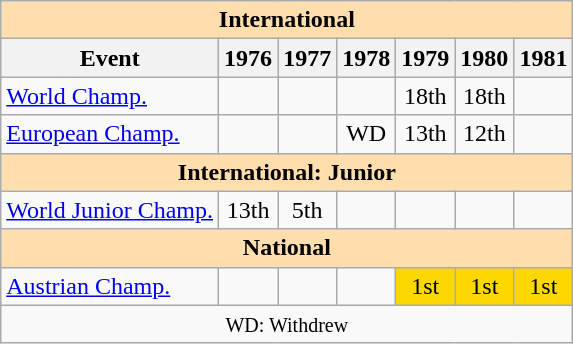<table class="wikitable" style="text-align:center">
<tr>
<th style="background-color: #ffdead; " colspan=7 align=center>International</th>
</tr>
<tr>
<th>Event</th>
<th>1976</th>
<th>1977</th>
<th>1978</th>
<th>1979</th>
<th>1980</th>
<th>1981</th>
</tr>
<tr>
<td align=left><a href='#'>World Champ.</a></td>
<td></td>
<td></td>
<td></td>
<td>18th</td>
<td>18th</td>
<td></td>
</tr>
<tr>
<td align=left><a href='#'>European Champ.</a></td>
<td></td>
<td></td>
<td>WD</td>
<td>13th</td>
<td>12th</td>
<td></td>
</tr>
<tr>
<th style="background-color: #ffdead; " colspan=7 align=center>International: Junior</th>
</tr>
<tr>
<td align=left><a href='#'>World Junior Champ.</a></td>
<td>13th</td>
<td>5th</td>
<td></td>
<td></td>
<td></td>
<td></td>
</tr>
<tr>
<th style="background-color: #ffdead; " colspan=7 align=center>National</th>
</tr>
<tr>
<td align=left><a href='#'>Austrian Champ.</a></td>
<td></td>
<td></td>
<td></td>
<td bgcolor=gold>1st</td>
<td bgcolor=gold>1st</td>
<td bgcolor=gold>1st</td>
</tr>
<tr>
<td colspan=7 align=center><small> WD: Withdrew </small></td>
</tr>
</table>
